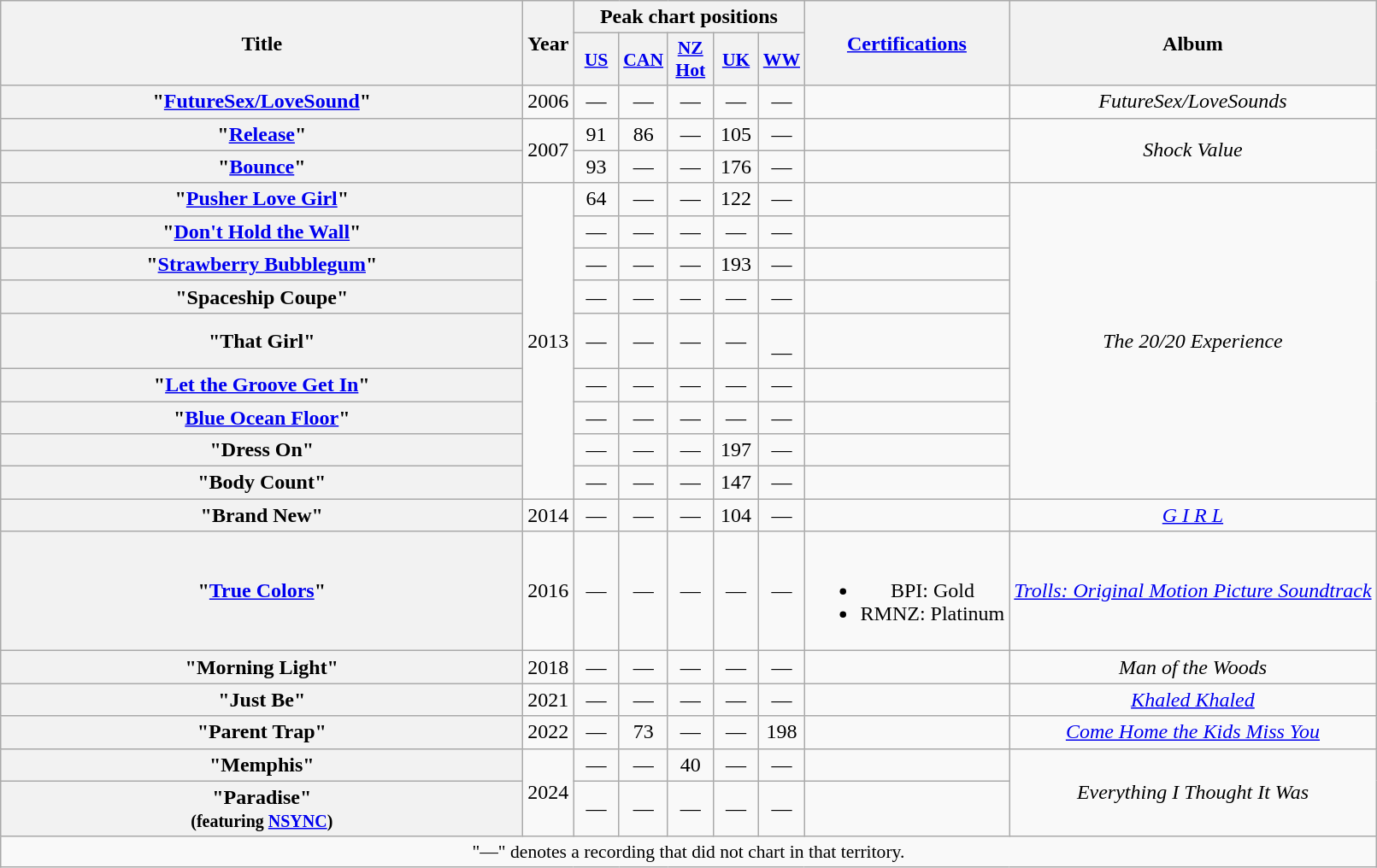<table class="wikitable plainrowheaders" style="text-align:center;">
<tr>
<th scope="col" rowspan="2" style="width:25em;">Title</th>
<th scope="col" rowspan="2">Year</th>
<th scope="col" colspan="5">Peak chart positions</th>
<th scope="col" rowspan="2"><a href='#'>Certifications</a></th>
<th scope="col" rowspan="2">Album</th>
</tr>
<tr>
<th scope="col" style="width:2em;font-size:90%;"><a href='#'>US</a><br></th>
<th scope="col" style="width:2em; font-size:90%;"><a href='#'>CAN</a><br></th>
<th scope="col" style="width:2em;font-size:90%;"><a href='#'>NZ<br>Hot</a><br></th>
<th scope="col" style="width:2em;font-size:90%;"><a href='#'>UK</a><br></th>
<th scope="col" style="width:2em; font-size:90%;"><a href='#'>WW</a><br></th>
</tr>
<tr>
<th scope="row">"<a href='#'>FutureSex/LoveSound</a>"</th>
<td>2006</td>
<td>—</td>
<td>—</td>
<td>—</td>
<td>—</td>
<td>—</td>
<td></td>
<td><em>FutureSex/LoveSounds</em></td>
</tr>
<tr>
<th scope="row">"<a href='#'>Release</a>"<br></th>
<td rowspan="2">2007</td>
<td>91</td>
<td>86</td>
<td>—</td>
<td>105</td>
<td>—</td>
<td></td>
<td rowspan="2"><em>Shock Value</em></td>
</tr>
<tr>
<th scope="row">"<a href='#'>Bounce</a>"<br></th>
<td>93</td>
<td>—</td>
<td>—</td>
<td>176</td>
<td>—</td>
<td></td>
</tr>
<tr>
<th scope="row">"<a href='#'>Pusher Love Girl</a>"</th>
<td rowspan="9">2013</td>
<td>64</td>
<td>—</td>
<td>—</td>
<td>122</td>
<td>—</td>
<td></td>
<td rowspan="9"><em>The 20/20 Experience</em></td>
</tr>
<tr>
<th scope="row">"<a href='#'>Don't Hold the Wall</a>"</th>
<td>—</td>
<td>—</td>
<td>—</td>
<td>—</td>
<td>—</td>
<td></td>
</tr>
<tr>
<th scope="row">"<a href='#'>Strawberry Bubblegum</a>"</th>
<td>—</td>
<td>—</td>
<td>—</td>
<td>193</td>
<td>—</td>
<td></td>
</tr>
<tr>
<th scope="row">"Spaceship Coupe"</th>
<td>—</td>
<td>—</td>
<td>—</td>
<td>—</td>
<td>—</td>
<td></td>
</tr>
<tr>
<th scope="row">"That Girl"</th>
<td>—</td>
<td>—</td>
<td>—</td>
<td>—</td>
<td><br>—</td>
</tr>
<tr>
<th scope="row">"<a href='#'>Let the Groove Get In</a>"</th>
<td>—</td>
<td>—</td>
<td>—</td>
<td>—</td>
<td>—</td>
<td></td>
</tr>
<tr>
<th scope="row">"<a href='#'>Blue Ocean Floor</a>"</th>
<td>—</td>
<td>—</td>
<td>—</td>
<td>—</td>
<td>—</td>
<td></td>
</tr>
<tr>
<th scope="row">"Dress On"</th>
<td>—</td>
<td>—</td>
<td>—</td>
<td>197</td>
<td>—</td>
<td></td>
</tr>
<tr>
<th scope="row">"Body Count"</th>
<td>—</td>
<td>—</td>
<td>—</td>
<td>147</td>
<td>—</td>
<td></td>
</tr>
<tr>
<th scope="row">"Brand New"<br></th>
<td>2014</td>
<td>—</td>
<td>—</td>
<td>—</td>
<td>104</td>
<td>—</td>
<td></td>
<td><em><a href='#'>G I R L</a></em></td>
</tr>
<tr>
<th scope="row">"<a href='#'>True Colors</a>"<br></th>
<td>2016</td>
<td>—</td>
<td>—</td>
<td>—</td>
<td>—</td>
<td>—</td>
<td><br><ul><li>BPI: Gold</li><li>RMNZ: Platinum</li></ul></td>
<td><em><a href='#'>Trolls: Original Motion Picture Soundtrack</a></em></td>
</tr>
<tr>
<th scope="row">"Morning Light"<br></th>
<td>2018</td>
<td>—</td>
<td>—</td>
<td>—</td>
<td>—</td>
<td>—</td>
<td></td>
<td><em>Man of the Woods</em></td>
</tr>
<tr>
<th scope="row">"Just Be"<br></th>
<td>2021</td>
<td>—</td>
<td>—</td>
<td>—</td>
<td>—</td>
<td>—</td>
<td></td>
<td><em><a href='#'>Khaled Khaled</a></em></td>
</tr>
<tr>
<th scope="row">"Parent Trap"<br></th>
<td>2022</td>
<td>—</td>
<td>73</td>
<td>—</td>
<td>—</td>
<td>198</td>
<td></td>
<td><em><a href='#'>Come Home the Kids Miss You</a></em></td>
</tr>
<tr>
<th scope="row">"Memphis"</th>
<td rowspan="2">2024</td>
<td>—</td>
<td>—</td>
<td>40</td>
<td>—</td>
<td>—</td>
<td></td>
<td rowspan="2"><em>Everything I Thought It Was</em></td>
</tr>
<tr>
<th scope="row">"Paradise"<br><small>(featuring <a href='#'>NSYNC</a>)</small></th>
<td>—</td>
<td>—</td>
<td>—</td>
<td>—</td>
<td>—</td>
<td></td>
</tr>
<tr>
<td colspan="9" style="font-size:90%">"—" denotes a recording that did not chart in that territory.</td>
</tr>
</table>
